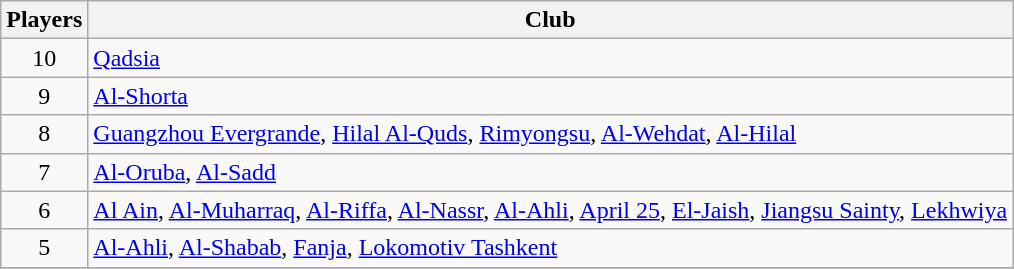<table class="wikitable">
<tr>
<th>Players</th>
<th>Club</th>
</tr>
<tr>
<td align="center">10</td>
<td> <a href='#'>Qadsia</a></td>
</tr>
<tr>
<td align="center">9</td>
<td> <a href='#'>Al-Shorta</a></td>
</tr>
<tr>
<td align="center">8</td>
<td> <a href='#'>Guangzhou Evergrande</a>,  <a href='#'>Hilal Al-Quds</a>,  <a href='#'>Rimyongsu</a>,  <a href='#'>Al-Wehdat</a>,  <a href='#'>Al-Hilal</a></td>
</tr>
<tr>
<td align="center">7</td>
<td> <a href='#'>Al-Oruba</a>,  <a href='#'>Al-Sadd</a></td>
</tr>
<tr>
<td align="center">6</td>
<td> <a href='#'>Al Ain</a>,  <a href='#'>Al-Muharraq</a>,  <a href='#'>Al-Riffa</a>,  <a href='#'>Al-Nassr</a>,  <a href='#'>Al-Ahli</a>,  <a href='#'>April 25</a>,  <a href='#'>El-Jaish</a>,  <a href='#'>Jiangsu Sainty</a>,  <a href='#'>Lekhwiya</a></td>
</tr>
<tr>
<td align="center">5</td>
<td> <a href='#'>Al-Ahli</a>,  <a href='#'>Al-Shabab</a>,  <a href='#'>Fanja</a>,  <a href='#'>Lokomotiv Tashkent</a></td>
</tr>
<tr>
</tr>
</table>
